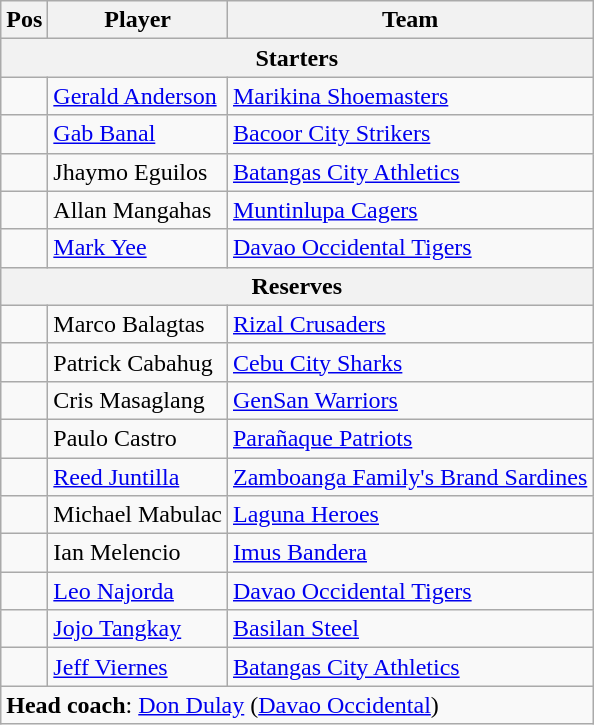<table class="wikitable">
<tr>
<th>Pos</th>
<th>Player</th>
<th>Team</th>
</tr>
<tr>
<th scope="col" colspan="4">Starters</th>
</tr>
<tr>
<td></td>
<td><a href='#'>Gerald Anderson</a></td>
<td><a href='#'>Marikina Shoemasters</a></td>
</tr>
<tr>
<td></td>
<td><a href='#'>Gab Banal</a></td>
<td><a href='#'>Bacoor City Strikers</a></td>
</tr>
<tr>
<td></td>
<td>Jhaymo Eguilos</td>
<td><a href='#'>Batangas City Athletics</a></td>
</tr>
<tr>
<td></td>
<td>Allan Mangahas</td>
<td><a href='#'>Muntinlupa Cagers</a></td>
</tr>
<tr>
<td></td>
<td><a href='#'>Mark Yee</a></td>
<td><a href='#'>Davao Occidental Tigers</a></td>
</tr>
<tr>
<th scope="col" colspan="4">Reserves</th>
</tr>
<tr>
<td></td>
<td>Marco Balagtas</td>
<td><a href='#'>Rizal Crusaders</a></td>
</tr>
<tr>
<td></td>
<td>Patrick Cabahug</td>
<td><a href='#'>Cebu City Sharks</a></td>
</tr>
<tr>
<td></td>
<td>Cris Masaglang</td>
<td><a href='#'>GenSan Warriors</a></td>
</tr>
<tr>
<td></td>
<td>Paulo Castro</td>
<td><a href='#'>Parañaque Patriots</a></td>
</tr>
<tr>
<td></td>
<td><a href='#'>Reed Juntilla</a></td>
<td><a href='#'>Zamboanga Family's Brand Sardines</a></td>
</tr>
<tr>
<td></td>
<td>Michael Mabulac</td>
<td><a href='#'>Laguna Heroes</a></td>
</tr>
<tr>
<td></td>
<td>Ian Melencio</td>
<td><a href='#'>Imus Bandera</a></td>
</tr>
<tr>
<td></td>
<td><a href='#'>Leo Najorda</a></td>
<td><a href='#'>Davao Occidental Tigers</a></td>
</tr>
<tr>
<td></td>
<td><a href='#'>Jojo Tangkay</a></td>
<td><a href='#'>Basilan Steel</a></td>
</tr>
<tr>
<td></td>
<td><a href='#'>Jeff Viernes</a></td>
<td><a href='#'>Batangas City Athletics</a></td>
</tr>
<tr>
<td colspan="3"><strong>Head coach</strong>: <a href='#'>Don Dulay</a> (<a href='#'>Davao Occidental</a>)</td>
</tr>
</table>
